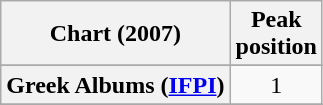<table class="wikitable sortable plainrowheaders" style="text-align:center">
<tr>
<th scope="col">Chart (2007)</th>
<th scope="col">Peak<br>position</th>
</tr>
<tr>
</tr>
<tr>
</tr>
<tr>
</tr>
<tr>
</tr>
<tr>
</tr>
<tr>
<th scope="row">Greek Albums (<a href='#'>IFPI</a>)</th>
<td>1</td>
</tr>
<tr>
</tr>
<tr>
</tr>
<tr>
</tr>
<tr>
</tr>
<tr>
</tr>
<tr>
</tr>
<tr>
</tr>
<tr>
</tr>
</table>
